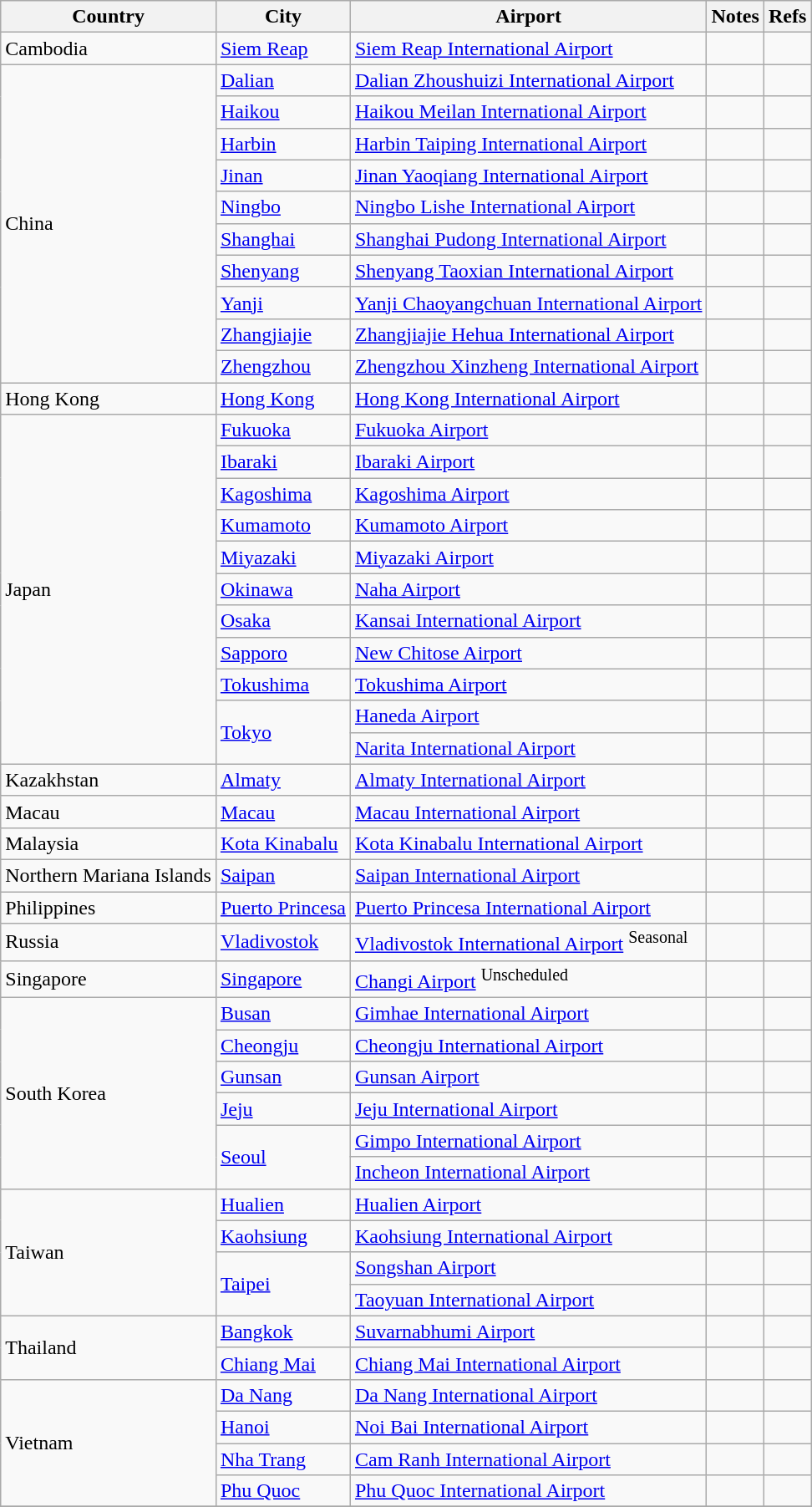<table class="sortable wikitable">
<tr>
<th>Country</th>
<th>City</th>
<th>Airport</th>
<th>Notes</th>
<th>Refs</th>
</tr>
<tr>
<td>Cambodia</td>
<td><a href='#'>Siem Reap</a></td>
<td><a href='#'>Siem Reap International Airport</a></td>
<td></td>
<td align=center></td>
</tr>
<tr>
<td rowspan="10">China</td>
<td><a href='#'>Dalian</a></td>
<td><a href='#'>Dalian Zhoushuizi International Airport</a></td>
<td></td>
<td align=center></td>
</tr>
<tr>
<td><a href='#'>Haikou</a></td>
<td><a href='#'>Haikou Meilan International Airport</a></td>
<td></td>
<td align=center></td>
</tr>
<tr>
<td><a href='#'>Harbin</a></td>
<td><a href='#'>Harbin Taiping International Airport</a></td>
<td align=center></td>
<td align=center></td>
</tr>
<tr>
<td><a href='#'>Jinan</a></td>
<td><a href='#'>Jinan Yaoqiang International Airport</a></td>
<td></td>
<td align=center></td>
</tr>
<tr>
<td><a href='#'>Ningbo</a></td>
<td><a href='#'>Ningbo Lishe International Airport</a></td>
<td></td>
<td align=center></td>
</tr>
<tr>
<td><a href='#'>Shanghai</a></td>
<td><a href='#'>Shanghai Pudong International Airport</a></td>
<td align=center></td>
<td align=center></td>
</tr>
<tr>
<td><a href='#'>Shenyang</a></td>
<td><a href='#'>Shenyang Taoxian International Airport</a></td>
<td align=center></td>
<td align=center></td>
</tr>
<tr>
<td><a href='#'>Yanji</a></td>
<td><a href='#'>Yanji Chaoyangchuan International Airport</a></td>
<td align=center></td>
<td align=center></td>
</tr>
<tr>
<td><a href='#'>Zhangjiajie</a></td>
<td><a href='#'>Zhangjiajie Hehua International Airport</a></td>
<td align=center></td>
<td align=center></td>
</tr>
<tr>
<td><a href='#'>Zhengzhou</a></td>
<td><a href='#'>Zhengzhou Xinzheng International Airport</a></td>
<td align=center></td>
<td align=center></td>
</tr>
<tr>
<td>Hong Kong</td>
<td><a href='#'>Hong Kong</a></td>
<td><a href='#'>Hong Kong International Airport</a></td>
<td></td>
<td align=center></td>
</tr>
<tr>
<td rowspan="11">Japan</td>
<td><a href='#'>Fukuoka</a></td>
<td><a href='#'>Fukuoka Airport</a></td>
<td align=center></td>
<td align=center></td>
</tr>
<tr>
<td><a href='#'>Ibaraki</a></td>
<td><a href='#'>Ibaraki Airport</a></td>
<td></td>
<td align=center></td>
</tr>
<tr>
<td><a href='#'>Kagoshima</a></td>
<td><a href='#'>Kagoshima Airport</a></td>
<td></td>
<td align=center></td>
</tr>
<tr>
<td><a href='#'>Kumamoto</a></td>
<td><a href='#'>Kumamoto Airport</a></td>
<td align=center></td>
<td align=center></td>
</tr>
<tr>
<td><a href='#'>Miyazaki</a></td>
<td><a href='#'>Miyazaki Airport</a></td>
<td></td>
<td align=center></td>
</tr>
<tr>
<td><a href='#'>Okinawa</a></td>
<td><a href='#'>Naha Airport</a></td>
<td align=center></td>
<td align=center></td>
</tr>
<tr>
<td><a href='#'>Osaka</a></td>
<td><a href='#'>Kansai International Airport</a></td>
<td align=center></td>
<td align=center></td>
</tr>
<tr>
<td><a href='#'>Sapporo</a></td>
<td><a href='#'>New Chitose Airport</a></td>
<td align=center></td>
<td align=center></td>
</tr>
<tr>
<td><a href='#'>Tokushima</a></td>
<td><a href='#'>Tokushima Airport</a></td>
<td align=center></td>
<td align=center></td>
</tr>
<tr>
<td rowspan="2"><a href='#'>Tokyo</a></td>
<td><a href='#'>Haneda Airport</a></td>
<td></td>
<td align=center></td>
</tr>
<tr>
<td><a href='#'>Narita International Airport</a></td>
<td align=center></td>
<td align=center></td>
</tr>
<tr>
<td>Kazakhstan</td>
<td><a href='#'>Almaty</a></td>
<td><a href='#'>Almaty International Airport</a></td>
<td></td>
<td align=center></td>
</tr>
<tr>
<td>Macau</td>
<td><a href='#'>Macau</a></td>
<td><a href='#'>Macau International Airport</a></td>
<td></td>
<td align=center></td>
</tr>
<tr>
<td>Malaysia</td>
<td><a href='#'>Kota Kinabalu</a></td>
<td><a href='#'>Kota Kinabalu International Airport</a></td>
<td></td>
<td align=center></td>
</tr>
<tr>
<td>Northern Mariana Islands</td>
<td><a href='#'>Saipan</a></td>
<td><a href='#'>Saipan International Airport</a></td>
<td></td>
<td align=center></td>
</tr>
<tr>
<td>Philippines</td>
<td><a href='#'>Puerto Princesa</a></td>
<td><a href='#'>Puerto Princesa International Airport</a></td>
<td></td>
<td align=center></td>
</tr>
<tr>
<td>Russia</td>
<td><a href='#'>Vladivostok</a></td>
<td><a href='#'>Vladivostok International Airport</a> <sup>Seasonal</sup></td>
<td></td>
<td align=center></td>
</tr>
<tr>
<td>Singapore</td>
<td><a href='#'>Singapore</a></td>
<td><a href='#'>Changi Airport</a> <sup>Unscheduled</sup></td>
<td></td>
<td align=center></td>
</tr>
<tr>
<td rowspan="6">South Korea</td>
<td><a href='#'>Busan</a></td>
<td><a href='#'>Gimhae International Airport</a></td>
<td align=center></td>
<td align=center></td>
</tr>
<tr>
<td><a href='#'>Cheongju</a></td>
<td><a href='#'>Cheongju International Airport</a></td>
<td align=center></td>
<td align=center></td>
</tr>
<tr>
<td><a href='#'>Gunsan</a></td>
<td><a href='#'>Gunsan Airport</a></td>
<td align=center></td>
<td align=center></td>
</tr>
<tr>
<td><a href='#'>Jeju</a></td>
<td><a href='#'>Jeju International Airport</a></td>
<td align=center></td>
<td align=center></td>
</tr>
<tr>
<td rowspan="2"><a href='#'>Seoul</a></td>
<td><a href='#'>Gimpo International Airport</a></td>
<td></td>
<td align=center></td>
</tr>
<tr>
<td><a href='#'>Incheon International Airport</a></td>
<td></td>
<td align=center></td>
</tr>
<tr>
<td rowspan="4">Taiwan</td>
<td><a href='#'>Hualien</a></td>
<td><a href='#'>Hualien Airport</a></td>
<td></td>
<td align=center></td>
</tr>
<tr>
<td><a href='#'>Kaohsiung</a></td>
<td><a href='#'>Kaohsiung International Airport</a></td>
<td></td>
<td align=center></td>
</tr>
<tr>
<td rowspan="2"><a href='#'>Taipei</a></td>
<td><a href='#'>Songshan Airport</a></td>
<td align=center></td>
<td align=center></td>
</tr>
<tr>
<td><a href='#'>Taoyuan International Airport</a></td>
<td align=center></td>
<td align=center></td>
</tr>
<tr>
<td rowspan="2">Thailand</td>
<td><a href='#'>Bangkok</a></td>
<td><a href='#'>Suvarnabhumi Airport</a></td>
<td align=center></td>
<td align=center></td>
</tr>
<tr>
<td><a href='#'>Chiang Mai</a></td>
<td><a href='#'>Chiang Mai International Airport</a></td>
<td align=center></td>
<td align=center></td>
</tr>
<tr>
<td rowspan="4">Vietnam</td>
<td><a href='#'>Da Nang</a></td>
<td><a href='#'>Da Nang International Airport</a></td>
<td align=center></td>
<td align=center></td>
</tr>
<tr>
<td><a href='#'>Hanoi</a></td>
<td><a href='#'>Noi Bai International Airport</a></td>
<td></td>
<td align=center></td>
</tr>
<tr>
<td><a href='#'>Nha Trang</a></td>
<td><a href='#'>Cam Ranh International Airport</a></td>
<td align=center></td>
<td align=center></td>
</tr>
<tr>
<td><a href='#'>Phu Quoc</a></td>
<td><a href='#'>Phu Quoc International Airport</a></td>
<td align=center></td>
<td align=center></td>
</tr>
<tr>
</tr>
</table>
